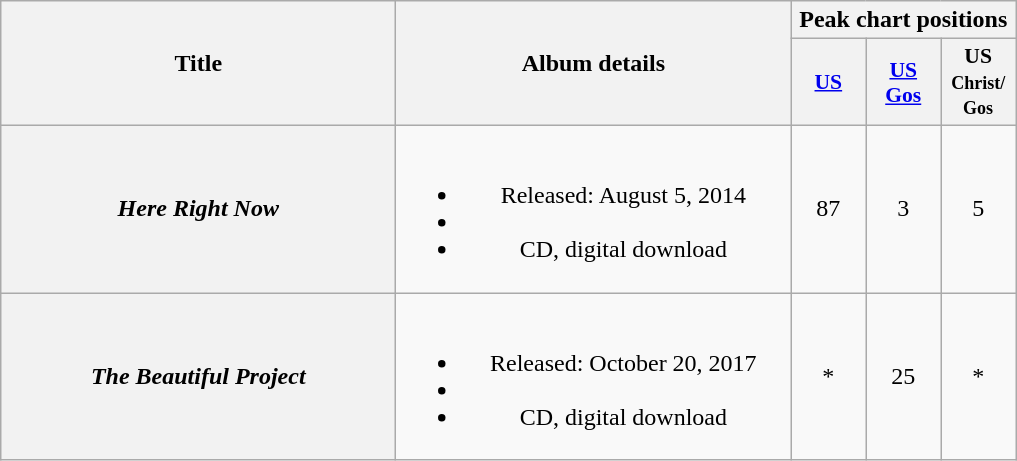<table class="wikitable plainrowheaders" style="text-align:center;">
<tr>
<th scope="col" rowspan="2" style="width:16em;">Title</th>
<th scope="col" rowspan="2" style="width:16em;">Album details</th>
<th scope="col" colspan="3">Peak chart positions</th>
</tr>
<tr>
<th style="width:3em; font-size:90%"><a href='#'>US</a></th>
<th style="width:3em; font-size:90%"><a href='#'>US<br>Gos</a></th>
<th style="width:3em; font-size:90%">US<br><small>Christ/<br>Gos</small><br></th>
</tr>
<tr>
<th scope="row"><em>Here Right Now</em></th>
<td><br><ul><li>Released: August 5, 2014</li><li></li><li>CD, digital download</li></ul></td>
<td>87</td>
<td>3</td>
<td>5</td>
</tr>
<tr>
<th scope="row"><em>The Beautiful Project</em></th>
<td><br><ul><li>Released: October 20, 2017</li><li></li><li>CD, digital download</li></ul></td>
<td>*</td>
<td>25</td>
<td>*</td>
</tr>
</table>
